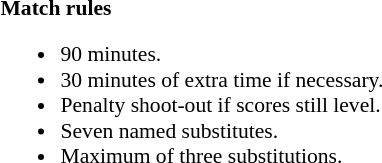<table width=100% style="font-size: 90%">
<tr>
<td style="width:60%; vertical-align:top;"><br><strong>Match rules</strong><ul><li>90 minutes.</li><li>30 minutes of extra time if necessary.</li><li>Penalty shoot-out if scores still level.</li><li>Seven named substitutes.</li><li>Maximum of three substitutions.</li></ul></td>
</tr>
</table>
